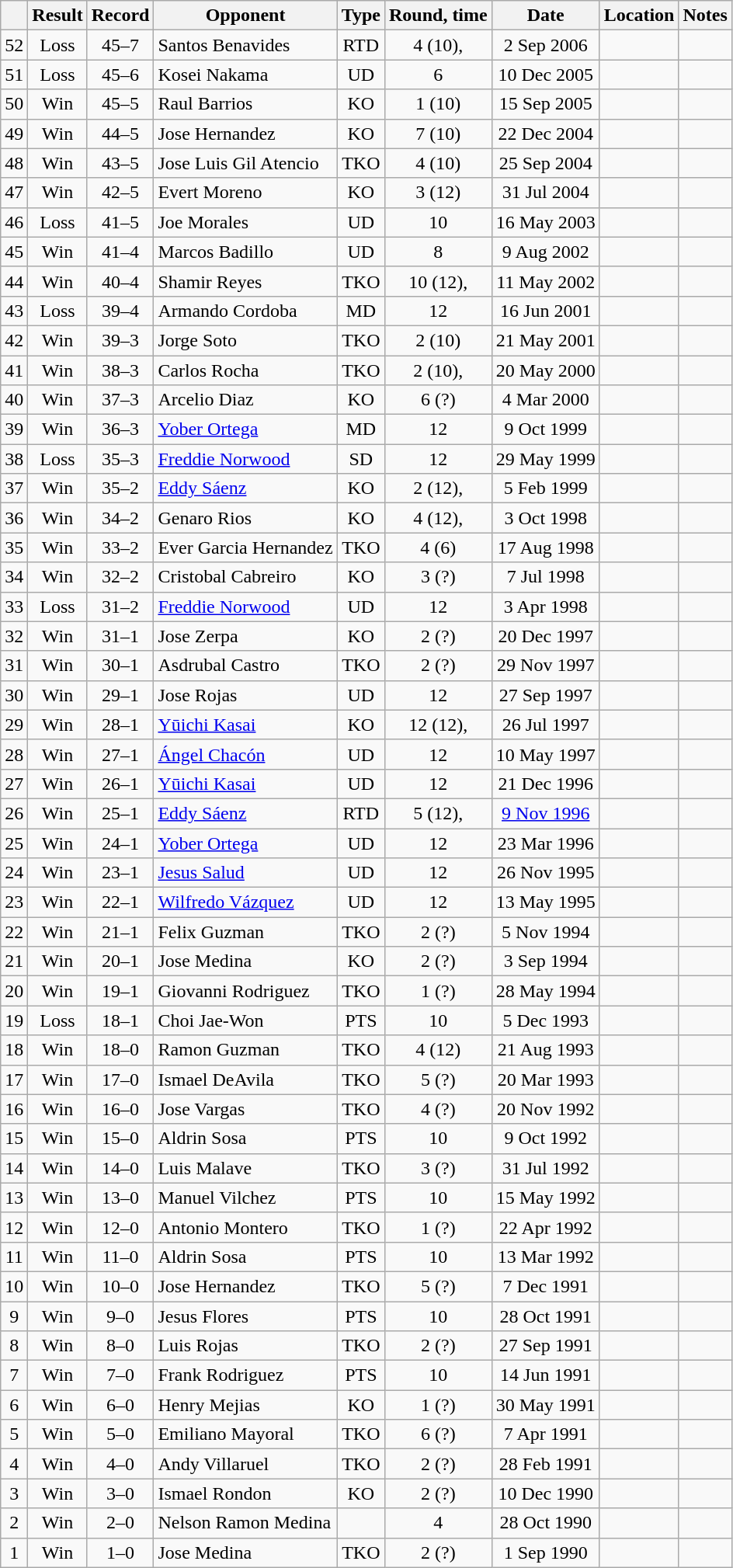<table class=wikitable style=text-align:center>
<tr>
<th></th>
<th>Result</th>
<th>Record</th>
<th>Opponent</th>
<th>Type</th>
<th>Round, time</th>
<th>Date</th>
<th>Location</th>
<th>Notes</th>
</tr>
<tr>
<td>52</td>
<td>Loss</td>
<td>45–7</td>
<td align=left>Santos Benavides</td>
<td>RTD</td>
<td>4 (10), </td>
<td>2 Sep 2006</td>
<td align=left></td>
<td align=left></td>
</tr>
<tr>
<td>51</td>
<td>Loss</td>
<td>45–6</td>
<td align=left>Kosei Nakama</td>
<td>UD</td>
<td>6</td>
<td>10 Dec 2005</td>
<td align=left></td>
<td align=left></td>
</tr>
<tr>
<td>50</td>
<td>Win</td>
<td>45–5</td>
<td align=left>Raul Barrios</td>
<td>KO</td>
<td>1 (10)</td>
<td>15 Sep 2005</td>
<td align=left></td>
<td align=left></td>
</tr>
<tr>
<td>49</td>
<td>Win</td>
<td>44–5</td>
<td align=left>Jose Hernandez</td>
<td>KO</td>
<td>7 (10)</td>
<td>22 Dec 2004</td>
<td align=left></td>
<td align=left></td>
</tr>
<tr>
<td>48</td>
<td>Win</td>
<td>43–5</td>
<td align=left>Jose Luis Gil Atencio</td>
<td>TKO</td>
<td>4 (10)</td>
<td>25 Sep 2004</td>
<td align=left></td>
<td align=left></td>
</tr>
<tr>
<td>47</td>
<td>Win</td>
<td>42–5</td>
<td align=left>Evert Moreno</td>
<td>KO</td>
<td>3 (12)</td>
<td>31 Jul 2004</td>
<td align=left></td>
<td align=left></td>
</tr>
<tr>
<td>46</td>
<td>Loss</td>
<td>41–5</td>
<td align=left>Joe Morales</td>
<td>UD</td>
<td>10</td>
<td>16 May 2003</td>
<td align=left></td>
<td align=left></td>
</tr>
<tr>
<td>45</td>
<td>Win</td>
<td>41–4</td>
<td align=left>Marcos Badillo</td>
<td>UD</td>
<td>8</td>
<td>9 Aug 2002</td>
<td align=left></td>
<td align=left></td>
</tr>
<tr>
<td>44</td>
<td>Win</td>
<td>40–4</td>
<td align=left>Shamir Reyes</td>
<td>TKO</td>
<td>10 (12), </td>
<td>11 May 2002</td>
<td align=left></td>
<td align=left></td>
</tr>
<tr>
<td>43</td>
<td>Loss</td>
<td>39–4</td>
<td align=left>Armando Cordoba</td>
<td>MD</td>
<td>12</td>
<td>16 Jun 2001</td>
<td align=left></td>
<td align=left></td>
</tr>
<tr>
<td>42</td>
<td>Win</td>
<td>39–3</td>
<td align=left>Jorge Soto</td>
<td>TKO</td>
<td>2 (10)</td>
<td>21 May 2001</td>
<td align=left></td>
<td align=left></td>
</tr>
<tr>
<td>41</td>
<td>Win</td>
<td>38–3</td>
<td align=left>Carlos Rocha</td>
<td>TKO</td>
<td>2 (10), </td>
<td>20 May 2000</td>
<td align=left></td>
<td align=left></td>
</tr>
<tr>
<td>40</td>
<td>Win</td>
<td>37–3</td>
<td align=left>Arcelio Diaz</td>
<td>KO</td>
<td>6 (?)</td>
<td>4 Mar 2000</td>
<td align=left></td>
<td align=left></td>
</tr>
<tr>
<td>39</td>
<td>Win</td>
<td>36–3</td>
<td align=left><a href='#'>Yober Ortega</a></td>
<td>MD</td>
<td>12</td>
<td>9 Oct 1999</td>
<td align=left></td>
<td align=left></td>
</tr>
<tr>
<td>38</td>
<td>Loss</td>
<td>35–3</td>
<td align=left><a href='#'>Freddie Norwood</a></td>
<td>SD</td>
<td>12</td>
<td>29 May 1999</td>
<td align=left></td>
<td align=left></td>
</tr>
<tr>
<td>37</td>
<td>Win</td>
<td>35–2</td>
<td align=left><a href='#'>Eddy Sáenz</a></td>
<td>KO</td>
<td>2 (12), </td>
<td>5 Feb 1999</td>
<td align=left></td>
<td align=left></td>
</tr>
<tr>
<td>36</td>
<td>Win</td>
<td>34–2</td>
<td align=left>Genaro Rios</td>
<td>KO</td>
<td>4 (12), </td>
<td>3 Oct 1998</td>
<td align=left></td>
<td align=left></td>
</tr>
<tr>
<td>35</td>
<td>Win</td>
<td>33–2</td>
<td align=left>Ever Garcia Hernandez</td>
<td>TKO</td>
<td>4 (6)</td>
<td>17 Aug 1998</td>
<td align=left></td>
<td align=left></td>
</tr>
<tr>
<td>34</td>
<td>Win</td>
<td>32–2</td>
<td align=left>Cristobal Cabreiro</td>
<td>KO</td>
<td>3 (?)</td>
<td>7 Jul 1998</td>
<td align=left></td>
<td align=left></td>
</tr>
<tr>
<td>33</td>
<td>Loss</td>
<td>31–2</td>
<td align=left><a href='#'>Freddie Norwood</a></td>
<td>UD</td>
<td>12</td>
<td>3 Apr 1998</td>
<td align=left></td>
<td align=left></td>
</tr>
<tr>
<td>32</td>
<td>Win</td>
<td>31–1</td>
<td align=left>Jose Zerpa</td>
<td>KO</td>
<td>2 (?)</td>
<td>20 Dec 1997</td>
<td align=left></td>
<td align=left></td>
</tr>
<tr>
<td>31</td>
<td>Win</td>
<td>30–1</td>
<td align=left>Asdrubal Castro</td>
<td>TKO</td>
<td>2 (?)</td>
<td>29 Nov 1997</td>
<td align=left></td>
<td align=left></td>
</tr>
<tr>
<td>30</td>
<td>Win</td>
<td>29–1</td>
<td align=left>Jose Rojas</td>
<td>UD</td>
<td>12</td>
<td>27 Sep 1997</td>
<td align=left></td>
<td align=left></td>
</tr>
<tr>
<td>29</td>
<td>Win</td>
<td>28–1</td>
<td align=left><a href='#'>Yūichi Kasai</a></td>
<td>KO</td>
<td>12 (12), </td>
<td>26 Jul 1997</td>
<td align=left></td>
<td align=left></td>
</tr>
<tr>
<td>28</td>
<td>Win</td>
<td>27–1</td>
<td align=left><a href='#'>Ángel Chacón</a></td>
<td>UD</td>
<td>12</td>
<td>10 May 1997</td>
<td align=left></td>
<td align=left></td>
</tr>
<tr>
<td>27</td>
<td>Win</td>
<td>26–1</td>
<td align=left><a href='#'>Yūichi Kasai</a></td>
<td>UD</td>
<td>12</td>
<td>21 Dec 1996</td>
<td align=left></td>
<td align=left></td>
</tr>
<tr>
<td>26</td>
<td>Win</td>
<td>25–1</td>
<td align=left><a href='#'>Eddy Sáenz</a></td>
<td>RTD</td>
<td>5 (12), </td>
<td><a href='#'>9 Nov 1996</a></td>
<td align=left></td>
<td align=left></td>
</tr>
<tr>
<td>25</td>
<td>Win</td>
<td>24–1</td>
<td align=left><a href='#'>Yober Ortega</a></td>
<td>UD</td>
<td>12</td>
<td>23 Mar 1996</td>
<td align=left></td>
<td align=left></td>
</tr>
<tr>
<td>24</td>
<td>Win</td>
<td>23–1</td>
<td align=left><a href='#'>Jesus Salud</a></td>
<td>UD</td>
<td>12</td>
<td>26 Nov 1995</td>
<td align=left></td>
<td align=left></td>
</tr>
<tr>
<td>23</td>
<td>Win</td>
<td>22–1</td>
<td align=left><a href='#'>Wilfredo Vázquez</a></td>
<td>UD</td>
<td>12</td>
<td>13 May 1995</td>
<td align=left></td>
<td align=left></td>
</tr>
<tr>
<td>22</td>
<td>Win</td>
<td>21–1</td>
<td align=left>Felix Guzman</td>
<td>TKO</td>
<td>2 (?)</td>
<td>5 Nov 1994</td>
<td align=left></td>
<td align=left></td>
</tr>
<tr>
<td>21</td>
<td>Win</td>
<td>20–1</td>
<td align=left>Jose Medina</td>
<td>KO</td>
<td>2 (?)</td>
<td>3 Sep 1994</td>
<td align=left></td>
<td align=left></td>
</tr>
<tr>
<td>20</td>
<td>Win</td>
<td>19–1</td>
<td align=left>Giovanni Rodriguez</td>
<td>TKO</td>
<td>1 (?)</td>
<td>28 May 1994</td>
<td align=left></td>
<td align=left></td>
</tr>
<tr>
<td>19</td>
<td>Loss</td>
<td>18–1</td>
<td align=left>Choi Jae-Won</td>
<td>PTS</td>
<td>10</td>
<td>5 Dec 1993</td>
<td align=left></td>
<td align=left></td>
</tr>
<tr>
<td>18</td>
<td>Win</td>
<td>18–0</td>
<td align=left>Ramon Guzman</td>
<td>TKO</td>
<td>4 (12)</td>
<td>21 Aug 1993</td>
<td align=left></td>
<td align=left></td>
</tr>
<tr>
<td>17</td>
<td>Win</td>
<td>17–0</td>
<td align=left>Ismael DeAvila</td>
<td>TKO</td>
<td>5 (?)</td>
<td>20 Mar 1993</td>
<td align=left></td>
<td align=left></td>
</tr>
<tr>
<td>16</td>
<td>Win</td>
<td>16–0</td>
<td align=left>Jose Vargas</td>
<td>TKO</td>
<td>4 (?)</td>
<td>20 Nov 1992</td>
<td align=left></td>
<td align=left></td>
</tr>
<tr>
<td>15</td>
<td>Win</td>
<td>15–0</td>
<td align=left>Aldrin Sosa</td>
<td>PTS</td>
<td>10</td>
<td>9 Oct 1992</td>
<td align=left></td>
<td align=left></td>
</tr>
<tr>
<td>14</td>
<td>Win</td>
<td>14–0</td>
<td align=left>Luis Malave</td>
<td>TKO</td>
<td>3 (?)</td>
<td>31 Jul 1992</td>
<td align=left></td>
<td align=left></td>
</tr>
<tr>
<td>13</td>
<td>Win</td>
<td>13–0</td>
<td align=left>Manuel Vilchez</td>
<td>PTS</td>
<td>10</td>
<td>15 May 1992</td>
<td align=left></td>
<td align=left></td>
</tr>
<tr>
<td>12</td>
<td>Win</td>
<td>12–0</td>
<td align=left>Antonio Montero</td>
<td>TKO</td>
<td>1 (?)</td>
<td>22 Apr 1992</td>
<td align=left></td>
<td align=left></td>
</tr>
<tr>
<td>11</td>
<td>Win</td>
<td>11–0</td>
<td align=left>Aldrin Sosa</td>
<td>PTS</td>
<td>10</td>
<td>13 Mar 1992</td>
<td align=left></td>
<td align=left></td>
</tr>
<tr>
<td>10</td>
<td>Win</td>
<td>10–0</td>
<td align=left>Jose Hernandez</td>
<td>TKO</td>
<td>5 (?)</td>
<td>7 Dec 1991</td>
<td align=left></td>
<td align=left></td>
</tr>
<tr>
<td>9</td>
<td>Win</td>
<td>9–0</td>
<td align=left>Jesus Flores</td>
<td>PTS</td>
<td>10</td>
<td>28 Oct 1991</td>
<td align=left></td>
<td align=left></td>
</tr>
<tr>
<td>8</td>
<td>Win</td>
<td>8–0</td>
<td align=left>Luis Rojas</td>
<td>TKO</td>
<td>2 (?)</td>
<td>27 Sep 1991</td>
<td align=left></td>
<td align=left></td>
</tr>
<tr>
<td>7</td>
<td>Win</td>
<td>7–0</td>
<td align=left>Frank Rodriguez</td>
<td>PTS</td>
<td>10</td>
<td>14 Jun 1991</td>
<td align=left></td>
<td align=left></td>
</tr>
<tr>
<td>6</td>
<td>Win</td>
<td>6–0</td>
<td align=left>Henry Mejias</td>
<td>KO</td>
<td>1 (?)</td>
<td>30 May 1991</td>
<td align=left></td>
<td align=left></td>
</tr>
<tr>
<td>5</td>
<td>Win</td>
<td>5–0</td>
<td align=left>Emiliano Mayoral</td>
<td>TKO</td>
<td>6 (?)</td>
<td>7 Apr 1991</td>
<td align=left></td>
<td align=left></td>
</tr>
<tr>
<td>4</td>
<td>Win</td>
<td>4–0</td>
<td align=left>Andy Villaruel</td>
<td>TKO</td>
<td>2 (?)</td>
<td>28 Feb 1991</td>
<td align=left></td>
<td align=left></td>
</tr>
<tr>
<td>3</td>
<td>Win</td>
<td>3–0</td>
<td align=left>Ismael Rondon</td>
<td>KO</td>
<td>2 (?)</td>
<td>10 Dec 1990</td>
<td align=left></td>
<td align=left></td>
</tr>
<tr>
<td>2</td>
<td>Win</td>
<td>2–0</td>
<td align=left>Nelson Ramon Medina</td>
<td></td>
<td>4</td>
<td>28 Oct 1990</td>
<td align=left></td>
<td align=left></td>
</tr>
<tr>
<td>1</td>
<td>Win</td>
<td>1–0</td>
<td align=left>Jose Medina</td>
<td>TKO</td>
<td>2 (?)</td>
<td>1 Sep 1990</td>
<td align=left></td>
<td align=left></td>
</tr>
</table>
